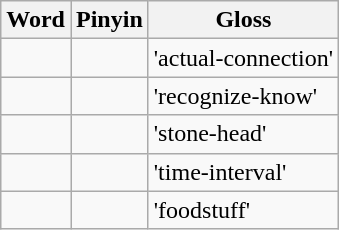<table class="wikitable" cellpadding="5">
<tr>
<th>Word</th>
<th>Pinyin</th>
<th>Gloss</th>
</tr>
<tr>
<td></td>
<td></td>
<td>'actual-connection'</td>
</tr>
<tr>
<td></td>
<td></td>
<td>'recognize-know'</td>
</tr>
<tr>
<td></td>
<td></td>
<td>'stone-head'</td>
</tr>
<tr>
<td></td>
<td></td>
<td>'time-interval'</td>
</tr>
<tr>
<td></td>
<td></td>
<td>'foodstuff'</td>
</tr>
</table>
